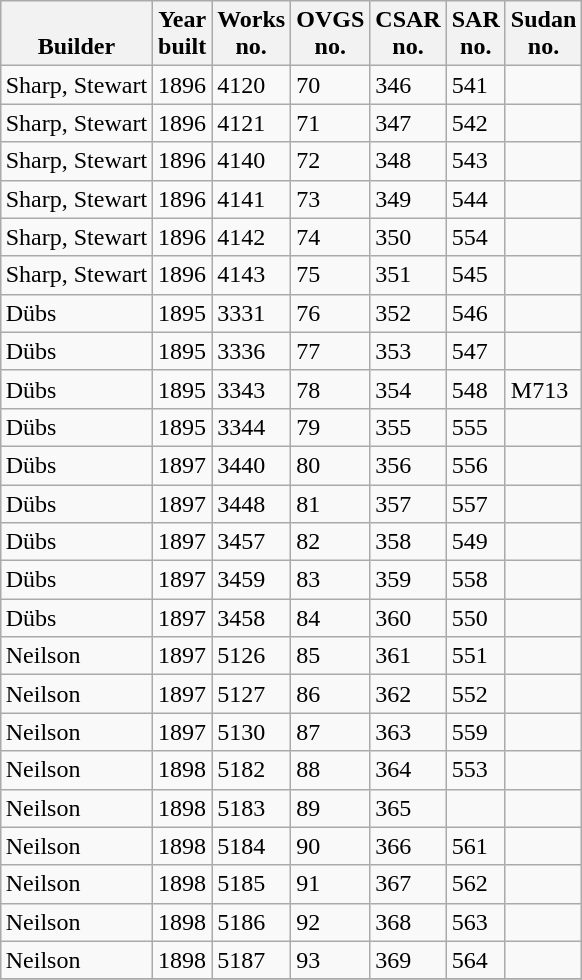<table class="wikitable collapsible collapsed sortable" style="margin:0.5em auto; font-size:100%;">
<tr>
<th><br>Builder</th>
<th>Year<br>built</th>
<th>Works<br>no.</th>
<th>OVGS<br>no.</th>
<th>CSAR<br>no.</th>
<th>SAR<br>no.</th>
<th>Sudan<br>no.</th>
</tr>
<tr>
<td>Sharp, Stewart</td>
<td>1896</td>
<td>4120</td>
<td>70</td>
<td>346</td>
<td>541</td>
<td></td>
</tr>
<tr>
<td>Sharp, Stewart</td>
<td>1896</td>
<td>4121</td>
<td>71</td>
<td>347</td>
<td>542</td>
<td></td>
</tr>
<tr>
<td>Sharp, Stewart</td>
<td>1896</td>
<td>4140</td>
<td>72</td>
<td>348</td>
<td>543</td>
<td></td>
</tr>
<tr>
<td>Sharp, Stewart</td>
<td>1896</td>
<td>4141</td>
<td>73</td>
<td>349</td>
<td>544</td>
<td></td>
</tr>
<tr>
<td>Sharp, Stewart</td>
<td>1896</td>
<td>4142</td>
<td>74</td>
<td>350</td>
<td>554</td>
<td></td>
</tr>
<tr>
<td>Sharp, Stewart</td>
<td>1896</td>
<td>4143</td>
<td>75</td>
<td>351</td>
<td>545</td>
<td></td>
</tr>
<tr>
<td>Dübs</td>
<td>1895</td>
<td>3331</td>
<td>76</td>
<td>352</td>
<td>546</td>
<td></td>
</tr>
<tr>
<td>Dübs</td>
<td>1895</td>
<td>3336</td>
<td>77</td>
<td>353</td>
<td>547</td>
<td></td>
</tr>
<tr>
<td>Dübs</td>
<td>1895</td>
<td>3343</td>
<td>78</td>
<td>354</td>
<td>548</td>
<td>M713</td>
</tr>
<tr>
<td>Dübs</td>
<td>1895</td>
<td>3344</td>
<td>79</td>
<td>355</td>
<td>555</td>
<td></td>
</tr>
<tr>
<td>Dübs</td>
<td>1897</td>
<td>3440</td>
<td>80</td>
<td>356</td>
<td>556</td>
<td></td>
</tr>
<tr>
<td>Dübs</td>
<td>1897</td>
<td>3448</td>
<td>81</td>
<td>357</td>
<td>557</td>
<td></td>
</tr>
<tr>
<td>Dübs</td>
<td>1897</td>
<td>3457</td>
<td>82</td>
<td>358</td>
<td>549</td>
<td></td>
</tr>
<tr>
<td>Dübs</td>
<td>1897</td>
<td>3459</td>
<td>83</td>
<td>359</td>
<td>558</td>
<td></td>
</tr>
<tr>
<td>Dübs</td>
<td>1897</td>
<td>3458</td>
<td>84</td>
<td>360</td>
<td>550</td>
<td></td>
</tr>
<tr>
<td>Neilson</td>
<td>1897</td>
<td>5126</td>
<td>85</td>
<td>361</td>
<td>551</td>
<td></td>
</tr>
<tr>
<td>Neilson</td>
<td>1897</td>
<td>5127</td>
<td>86</td>
<td>362</td>
<td>552</td>
<td></td>
</tr>
<tr>
<td>Neilson</td>
<td>1897</td>
<td>5130</td>
<td>87</td>
<td>363</td>
<td>559</td>
<td></td>
</tr>
<tr>
<td>Neilson</td>
<td>1898</td>
<td>5182</td>
<td>88</td>
<td>364</td>
<td>553</td>
<td></td>
</tr>
<tr>
<td>Neilson</td>
<td>1898</td>
<td>5183</td>
<td>89</td>
<td>365</td>
<td></td>
<td></td>
</tr>
<tr>
<td>Neilson</td>
<td>1898</td>
<td>5184</td>
<td>90</td>
<td>366</td>
<td>561</td>
<td></td>
</tr>
<tr>
<td>Neilson</td>
<td>1898</td>
<td>5185</td>
<td>91</td>
<td>367</td>
<td>562</td>
<td></td>
</tr>
<tr>
<td>Neilson</td>
<td>1898</td>
<td>5186</td>
<td>92</td>
<td>368</td>
<td>563</td>
<td></td>
</tr>
<tr>
<td>Neilson</td>
<td>1898</td>
<td>5187</td>
<td>93</td>
<td>369</td>
<td>564</td>
<td></td>
</tr>
<tr>
</tr>
</table>
